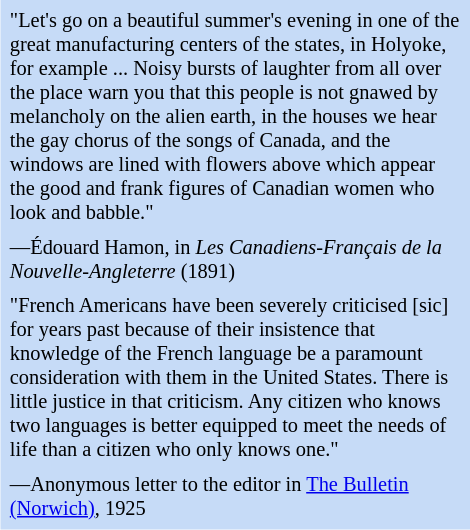<table class="toccolours" style="float: right; margin-left: 1em; margin-bottom: 1em; font-size: 85%; background:#c6dbf7; color:black; width:23em; max-width: 40%;" cellspacing="5">
<tr>
<td style="text-align: left;">"Let's go on a beautiful summer's evening in one of the great manufacturing centers of the states, in Holyoke, for example ... Noisy bursts of laughter from all over the place warn you that this people is not gnawed by melancholy on the alien earth, in the houses we hear the gay chorus of the songs of Canada, and the windows are lined with flowers above which appear the good and frank figures of Canadian women who look and babble."<br></td>
</tr>
<tr>
<td style="text-align: left;">—Édouard Hamon, in <em>Les Canadiens-Français de la Nouvelle-Angleterre</em> (1891)</td>
</tr>
<tr>
<td style="text-align: left;">"French Americans have been severely criticised [sic] for years past because of their insistence that knowledge of the French language be a paramount consideration with them in the United States. There is little justice in that criticism. Any citizen who knows two languages is better equipped to meet the needs of life than a citizen who only knows one."</td>
</tr>
<tr>
<td style="text-align: left;">—Anonymous letter to the editor in <a href='#'>The Bulletin (Norwich)</a>, 1925</td>
</tr>
</table>
